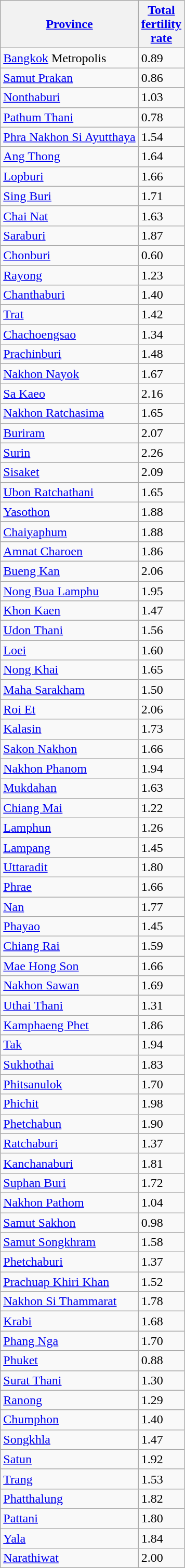<table class="wikitable sortable">
<tr>
<th><a href='#'>Province</a></th>
<th><a href='#'>Total<br>fertility<br>rate</a></th>
</tr>
<tr>
<td><a href='#'>Bangkok</a> Metropolis</td>
<td>0.89</td>
</tr>
<tr>
<td><a href='#'>Samut Prakan</a></td>
<td>0.86</td>
</tr>
<tr>
<td><a href='#'>Nonthaburi</a></td>
<td>1.03</td>
</tr>
<tr>
<td><a href='#'>Pathum Thani</a></td>
<td>0.78</td>
</tr>
<tr>
<td><a href='#'>Phra Nakhon Si Ayutthaya</a></td>
<td>1.54</td>
</tr>
<tr>
<td><a href='#'>Ang Thong</a></td>
<td>1.64</td>
</tr>
<tr>
<td><a href='#'>Lopburi</a></td>
<td>1.66</td>
</tr>
<tr>
<td><a href='#'>Sing Buri</a></td>
<td>1.71</td>
</tr>
<tr>
<td><a href='#'>Chai Nat</a></td>
<td>1.63</td>
</tr>
<tr>
<td><a href='#'>Saraburi</a></td>
<td>1.87</td>
</tr>
<tr>
<td><a href='#'>Chonburi</a></td>
<td>0.60</td>
</tr>
<tr>
<td><a href='#'>Rayong</a></td>
<td>1.23</td>
</tr>
<tr>
<td><a href='#'>Chanthaburi</a></td>
<td>1.40</td>
</tr>
<tr>
<td><a href='#'>Trat</a></td>
<td>1.42</td>
</tr>
<tr>
<td><a href='#'>Chachoengsao</a></td>
<td>1.34</td>
</tr>
<tr>
<td><a href='#'>Prachinburi</a></td>
<td>1.48</td>
</tr>
<tr>
<td><a href='#'>Nakhon Nayok</a></td>
<td>1.67</td>
</tr>
<tr>
<td><a href='#'>Sa Kaeo</a></td>
<td>2.16</td>
</tr>
<tr>
<td><a href='#'>Nakhon Ratchasima</a></td>
<td>1.65</td>
</tr>
<tr>
<td><a href='#'>Buriram</a></td>
<td>2.07</td>
</tr>
<tr>
<td><a href='#'>Surin</a></td>
<td>2.26</td>
</tr>
<tr>
<td><a href='#'>Sisaket</a></td>
<td>2.09</td>
</tr>
<tr>
<td><a href='#'>Ubon Ratchathani</a></td>
<td>1.65</td>
</tr>
<tr>
<td><a href='#'>Yasothon</a></td>
<td>1.88</td>
</tr>
<tr>
<td><a href='#'>Chaiyaphum</a></td>
<td>1.88</td>
</tr>
<tr>
<td><a href='#'>Amnat Charoen</a></td>
<td>1.86</td>
</tr>
<tr>
<td><a href='#'>Bueng Kan</a></td>
<td>2.06</td>
</tr>
<tr>
<td><a href='#'>Nong Bua Lamphu</a></td>
<td>1.95</td>
</tr>
<tr>
<td><a href='#'>Khon Kaen</a></td>
<td>1.47</td>
</tr>
<tr>
<td><a href='#'>Udon Thani</a></td>
<td>1.56</td>
</tr>
<tr>
<td><a href='#'>Loei</a></td>
<td>1.60</td>
</tr>
<tr>
<td><a href='#'>Nong Khai</a></td>
<td>1.65</td>
</tr>
<tr>
<td><a href='#'>Maha Sarakham</a></td>
<td>1.50</td>
</tr>
<tr>
<td><a href='#'>Roi Et</a></td>
<td>2.06</td>
</tr>
<tr>
<td><a href='#'>Kalasin</a></td>
<td>1.73</td>
</tr>
<tr>
<td><a href='#'>Sakon Nakhon</a></td>
<td>1.66</td>
</tr>
<tr>
<td><a href='#'>Nakhon Phanom</a></td>
<td>1.94</td>
</tr>
<tr>
<td><a href='#'>Mukdahan</a></td>
<td>1.63</td>
</tr>
<tr>
<td><a href='#'>Chiang Mai</a></td>
<td>1.22</td>
</tr>
<tr>
<td><a href='#'>Lamphun</a></td>
<td>1.26</td>
</tr>
<tr>
<td><a href='#'>Lampang</a></td>
<td>1.45</td>
</tr>
<tr>
<td><a href='#'>Uttaradit</a></td>
<td>1.80</td>
</tr>
<tr>
<td><a href='#'>Phrae</a></td>
<td>1.66</td>
</tr>
<tr>
<td><a href='#'>Nan</a></td>
<td>1.77</td>
</tr>
<tr>
<td><a href='#'>Phayao</a></td>
<td>1.45</td>
</tr>
<tr>
<td><a href='#'>Chiang Rai</a></td>
<td>1.59</td>
</tr>
<tr>
<td><a href='#'>Mae Hong Son</a></td>
<td>1.66</td>
</tr>
<tr>
<td><a href='#'>Nakhon Sawan</a></td>
<td>1.69</td>
</tr>
<tr>
<td><a href='#'>Uthai Thani</a></td>
<td>1.31</td>
</tr>
<tr>
<td><a href='#'>Kamphaeng Phet</a></td>
<td>1.86</td>
</tr>
<tr>
<td><a href='#'>Tak</a></td>
<td>1.94</td>
</tr>
<tr>
<td><a href='#'>Sukhothai</a></td>
<td>1.83</td>
</tr>
<tr>
<td><a href='#'>Phitsanulok</a></td>
<td>1.70</td>
</tr>
<tr>
<td><a href='#'>Phichit</a></td>
<td>1.98</td>
</tr>
<tr>
<td><a href='#'>Phetchabun</a></td>
<td>1.90</td>
</tr>
<tr>
<td><a href='#'>Ratchaburi</a></td>
<td>1.37</td>
</tr>
<tr>
<td><a href='#'>Kanchanaburi</a></td>
<td>1.81</td>
</tr>
<tr>
<td><a href='#'>Suphan Buri</a></td>
<td>1.72</td>
</tr>
<tr>
<td><a href='#'>Nakhon Pathom</a></td>
<td>1.04</td>
</tr>
<tr>
<td><a href='#'>Samut Sakhon</a></td>
<td>0.98</td>
</tr>
<tr>
<td><a href='#'>Samut Songkhram</a></td>
<td>1.58</td>
</tr>
<tr>
<td><a href='#'>Phetchaburi</a></td>
<td>1.37</td>
</tr>
<tr>
<td><a href='#'>Prachuap Khiri Khan</a></td>
<td>1.52</td>
</tr>
<tr>
<td><a href='#'>Nakhon Si Thammarat</a></td>
<td>1.78</td>
</tr>
<tr>
<td><a href='#'>Krabi</a></td>
<td>1.68</td>
</tr>
<tr>
<td><a href='#'>Phang Nga</a></td>
<td>1.70</td>
</tr>
<tr>
<td><a href='#'>Phuket</a></td>
<td>0.88</td>
</tr>
<tr>
<td><a href='#'>Surat Thani</a></td>
<td>1.30</td>
</tr>
<tr>
<td><a href='#'>Ranong</a></td>
<td>1.29</td>
</tr>
<tr>
<td><a href='#'>Chumphon</a></td>
<td>1.40</td>
</tr>
<tr>
<td><a href='#'>Songkhla</a></td>
<td>1.47</td>
</tr>
<tr>
<td><a href='#'>Satun</a></td>
<td>1.92</td>
</tr>
<tr>
<td><a href='#'>Trang</a></td>
<td>1.53</td>
</tr>
<tr>
<td><a href='#'>Phatthalung</a></td>
<td>1.82</td>
</tr>
<tr>
<td><a href='#'>Pattani</a></td>
<td>1.80</td>
</tr>
<tr>
<td><a href='#'>Yala</a></td>
<td>1.84</td>
</tr>
<tr>
<td><a href='#'>Narathiwat</a></td>
<td>2.00</td>
</tr>
</table>
